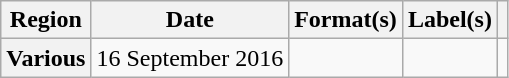<table class="wikitable plainrowheaders">
<tr>
<th scope="col">Region</th>
<th scope="col">Date</th>
<th scope="col">Format(s)</th>
<th scope="col">Label(s)</th>
<th scope="col"></th>
</tr>
<tr>
<th scope="row">Various</th>
<td>16 September 2016</td>
<td></td>
<td></td>
<td style="text-align:center;"></td>
</tr>
</table>
